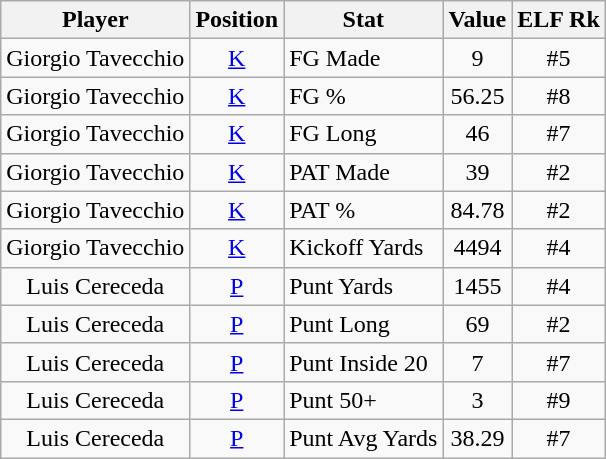<table class="wikitable">
<tr>
<th>Player</th>
<th>Position</th>
<th>Stat</th>
<th>Value</th>
<th>ELF Rk</th>
</tr>
<tr>
<td align="center">Giorgio Tavecchio </td>
<td align="center"><a href='#'>K</a></td>
<td>FG Made</td>
<td align="center">9</td>
<td align="center">#5</td>
</tr>
<tr>
<td align="center">Giorgio Tavecchio </td>
<td align="center"><a href='#'>K</a></td>
<td>FG %</td>
<td align="center">56.25</td>
<td align="center">#8</td>
</tr>
<tr>
<td align="center">Giorgio Tavecchio </td>
<td align="center"><a href='#'>K</a></td>
<td>FG Long</td>
<td align="center">46</td>
<td align="center">#7</td>
</tr>
<tr>
<td align="center">Giorgio Tavecchio </td>
<td align="center"><a href='#'>K</a></td>
<td>PAT Made</td>
<td align="center">39</td>
<td align="center">#2</td>
</tr>
<tr>
<td align="center">Giorgio Tavecchio </td>
<td align="center"><a href='#'>K</a></td>
<td>PAT %</td>
<td align="center">84.78</td>
<td align="center">#2</td>
</tr>
<tr>
<td align="center">Giorgio Tavecchio </td>
<td align="center"><a href='#'>K</a></td>
<td>Kickoff Yards</td>
<td align="center">4494</td>
<td align="center">#4</td>
</tr>
<tr>
<td align="center">Luis Cereceda </td>
<td align="center"><a href='#'>P</a></td>
<td>Punt Yards</td>
<td align="center">1455</td>
<td align="center">#4</td>
</tr>
<tr>
<td align="center">Luis Cereceda </td>
<td align="center"><a href='#'>P</a></td>
<td>Punt Long</td>
<td align="center">69</td>
<td align="center">#2</td>
</tr>
<tr>
<td align="center">Luis Cereceda </td>
<td align="center"><a href='#'>P</a></td>
<td>Punt Inside 20</td>
<td align="center">7</td>
<td align="center">#7</td>
</tr>
<tr>
<td align="center">Luis Cereceda </td>
<td align="center"><a href='#'>P</a></td>
<td>Punt 50+</td>
<td align="center">3</td>
<td align="center">#9</td>
</tr>
<tr>
<td align="center">Luis Cereceda </td>
<td align="center"><a href='#'>P</a></td>
<td>Punt Avg Yards</td>
<td align="center">38.29</td>
<td align="center">#7</td>
</tr>
</table>
